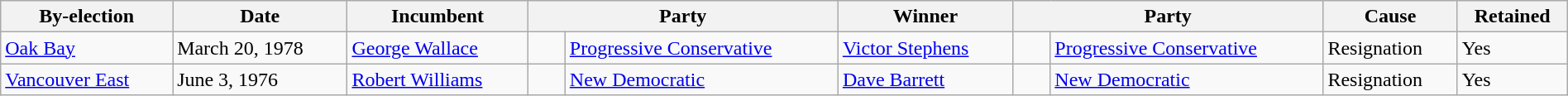<table class=wikitable style="width:100%">
<tr>
<th>By-election</th>
<th>Date</th>
<th>Incumbent</th>
<th colspan=2>Party</th>
<th>Winner</th>
<th colspan=2>Party</th>
<th>Cause</th>
<th>Retained</th>
</tr>
<tr>
<td><a href='#'>Oak Bay</a></td>
<td>March 20, 1978</td>
<td><a href='#'>George Wallace</a></td>
<td>    </td>
<td><a href='#'>Progressive Conservative</a></td>
<td><a href='#'>Victor Stephens</a></td>
<td>    </td>
<td><a href='#'>Progressive Conservative</a></td>
<td>Resignation</td>
<td>Yes</td>
</tr>
<tr>
<td><a href='#'>Vancouver East</a></td>
<td>June 3, 1976</td>
<td><a href='#'>Robert Williams</a></td>
<td>    </td>
<td><a href='#'>New Democratic</a></td>
<td><a href='#'>Dave Barrett</a></td>
<td>    </td>
<td><a href='#'>New Democratic</a></td>
<td>Resignation</td>
<td>Yes</td>
</tr>
</table>
